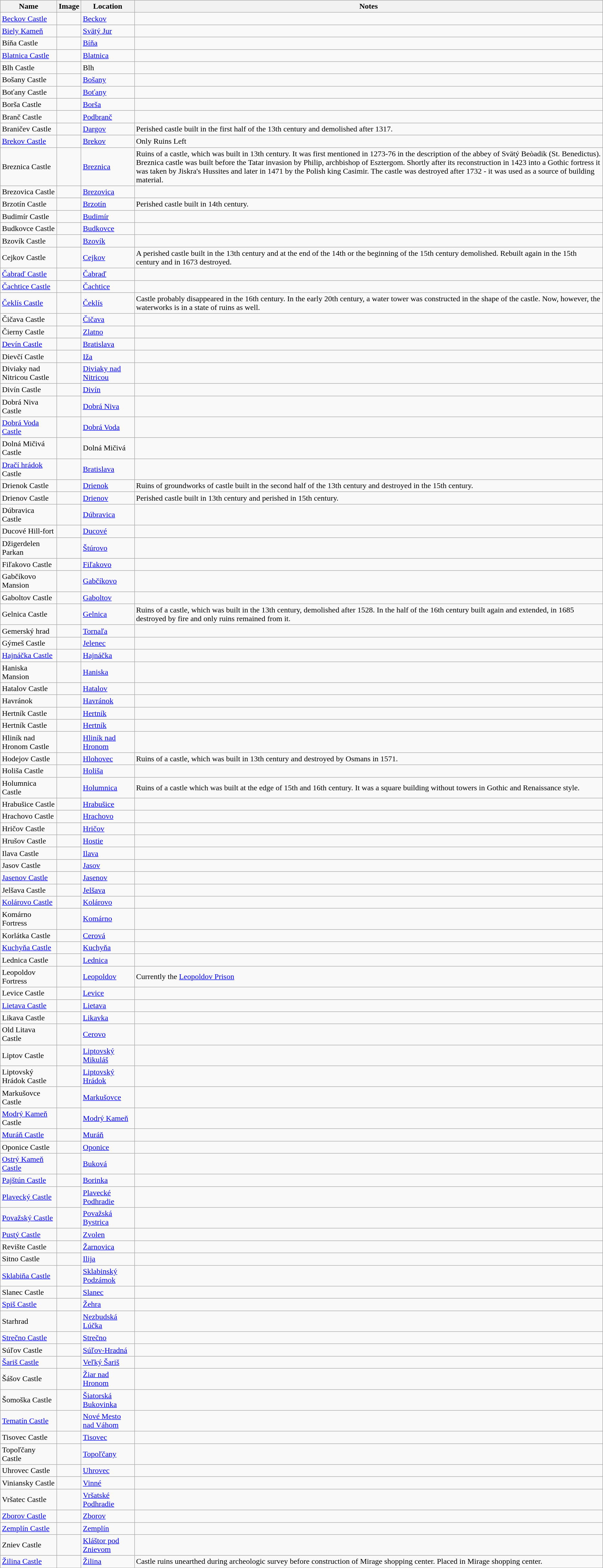<table class="wikitable sortable" style="border: 0; cellpadding: 2; cellspacing: 3;">
<tr style="vertical-align:middle;">
<th>Name</th>
<th>Image</th>
<th>Location</th>
<th class="unsortable">Notes</th>
</tr>
<tr>
<td><a href='#'>Beckov Castle</a></td>
<td></td>
<td><a href='#'>Beckov</a></td>
<td></td>
</tr>
<tr>
<td><a href='#'>Biely Kameň</a></td>
<td></td>
<td><a href='#'>Svätý Jur</a></td>
<td></td>
</tr>
<tr>
<td>Bíňa Castle</td>
<td></td>
<td><a href='#'>Bíňa</a></td>
<td></td>
</tr>
<tr>
<td><a href='#'>Blatnica Castle</a></td>
<td></td>
<td><a href='#'>Blatnica</a></td>
<td></td>
</tr>
<tr>
<td>Blh Castle</td>
<td></td>
<td>Blh</td>
<td></td>
</tr>
<tr>
<td>Bošany Castle</td>
<td></td>
<td><a href='#'>Bošany</a></td>
<td></td>
</tr>
<tr>
<td>Boťany Castle</td>
<td></td>
<td><a href='#'>Boťany</a></td>
<td></td>
</tr>
<tr>
<td>Borša Castle</td>
<td></td>
<td><a href='#'>Borša</a></td>
<td></td>
</tr>
<tr>
<td>Branč Castle</td>
<td></td>
<td><a href='#'>Podbranč</a></td>
<td></td>
</tr>
<tr>
<td>Braničev Castle</td>
<td></td>
<td><a href='#'>Dargov</a></td>
<td>Perished castle built in the first half of the 13th century and demolished after 1317.</td>
</tr>
<tr>
<td><a href='#'>Brekov Castle</a></td>
<td></td>
<td><a href='#'>Brekov</a></td>
<td>Only Ruins Left</td>
</tr>
<tr>
<td>Breznica Castle</td>
<td></td>
<td><a href='#'>Breznica</a></td>
<td>Ruins of a castle, which was built in 13th century. It was first mentioned in 1273-76 in the description of the abbey of Svätý Beòadik (St. Benedictus). Breznica castle was built before the Tatar invasion by Philip, archbishop of Esztergom. Shortly after its reconstruction in 1423 into a Gothic fortress it was taken by Jiskra's Hussites and later in 1471 by the Polish king Casimir. The castle was destroyed after 1732 - it was used as a source of building material.</td>
</tr>
<tr>
<td>Brezovica Castle</td>
<td></td>
<td><a href='#'>Brezovica</a></td>
<td></td>
</tr>
<tr>
<td>Brzotín Castle</td>
<td></td>
<td><a href='#'>Brzotín</a></td>
<td>Perished castle built in 14th century.</td>
</tr>
<tr>
<td>Budimír Castle</td>
<td></td>
<td><a href='#'>Budimír</a></td>
<td></td>
</tr>
<tr>
<td>Budkovce Castle</td>
<td></td>
<td><a href='#'>Budkovce</a></td>
<td></td>
</tr>
<tr>
<td>Bzovík Castle</td>
<td></td>
<td><a href='#'>Bzovík</a></td>
<td></td>
</tr>
<tr>
<td>Cejkov Castle</td>
<td></td>
<td><a href='#'>Cejkov</a></td>
<td>A perished castle built in the 13th century and at the end of the 14th or the beginning of the 15th century demolished. Rebuilt again in the 15th century and in 1673 destroyed.</td>
</tr>
<tr>
<td><a href='#'>Čabraď Castle</a></td>
<td></td>
<td><a href='#'>Čabraď</a></td>
<td></td>
</tr>
<tr>
<td><a href='#'>Čachtice Castle</a></td>
<td></td>
<td><a href='#'>Čachtice</a></td>
<td></td>
</tr>
<tr>
<td><a href='#'>Čeklís Castle</a></td>
<td></td>
<td><a href='#'>Čeklís</a></td>
<td>Castle probably disappeared in the 16th century. In the early 20th century, a water tower was constructed in the shape of the castle. Now, however, the waterworks is in a state of ruins as well.</td>
</tr>
<tr>
<td>Čičava Castle</td>
<td></td>
<td><a href='#'>Čičava</a></td>
<td></td>
</tr>
<tr>
<td>Čierny Castle</td>
<td></td>
<td><a href='#'>Zlatno</a></td>
<td></td>
</tr>
<tr>
<td><a href='#'>Devín Castle</a></td>
<td></td>
<td><a href='#'>Bratislava</a></td>
<td></td>
</tr>
<tr>
<td>Dievčí Castle</td>
<td></td>
<td><a href='#'>Iža</a></td>
<td></td>
</tr>
<tr>
<td>Diviaky nad Nitricou Castle</td>
<td></td>
<td><a href='#'>Diviaky nad Nitricou</a></td>
<td></td>
</tr>
<tr>
<td>Divín Castle</td>
<td></td>
<td><a href='#'>Divín</a></td>
<td></td>
</tr>
<tr>
<td>Dobrá Niva Castle</td>
<td></td>
<td><a href='#'>Dobrá Niva</a></td>
<td></td>
</tr>
<tr>
<td><a href='#'>Dobrá Voda Castle</a></td>
<td></td>
<td><a href='#'>Dobrá Voda</a></td>
<td></td>
</tr>
<tr>
<td>Dolná Mičivá Castle</td>
<td></td>
<td>Dolná Mičivá</td>
<td></td>
</tr>
<tr>
<td><a href='#'>Dračí hrádok</a> Castle</td>
<td></td>
<td><a href='#'>Bratislava</a></td>
<td></td>
</tr>
<tr>
<td>Drienok Castle</td>
<td></td>
<td><a href='#'>Drienok</a></td>
<td>Ruins of groundworks of castle built in the second half of the 13th century and destroyed in the 15th century.</td>
</tr>
<tr>
<td>Drienov Castle</td>
<td></td>
<td><a href='#'>Drienov</a></td>
<td>Perished castle built in 13th century and perished in 15th century.</td>
</tr>
<tr>
<td>Dúbravica Castle</td>
<td></td>
<td><a href='#'>Dúbravica</a></td>
<td></td>
</tr>
<tr>
<td>Ducové Hill-fort</td>
<td></td>
<td><a href='#'>Ducové</a></td>
<td></td>
</tr>
<tr>
<td>Džigerdelen Parkan</td>
<td></td>
<td><a href='#'>Štúrovo</a></td>
<td></td>
</tr>
<tr>
<td>Fiľakovo Castle</td>
<td></td>
<td><a href='#'>Fiľakovo</a></td>
<td></td>
</tr>
<tr>
<td>Gabčíkovo Mansion</td>
<td></td>
<td><a href='#'>Gabčíkovo</a></td>
<td></td>
</tr>
<tr>
<td>Gaboltov Castle</td>
<td></td>
<td><a href='#'>Gaboltov</a></td>
<td></td>
</tr>
<tr>
<td>Gelnica Castle</td>
<td></td>
<td><a href='#'>Gelnica</a></td>
<td>Ruins of a castle, which was built in the 13th century, demolished after 1528. In the half of the 16th century built again and extended, in 1685 destroyed by fire and only ruins remained from it.</td>
</tr>
<tr>
<td>Gemerský hrad</td>
<td></td>
<td><a href='#'>Tornaľa</a></td>
<td></td>
</tr>
<tr>
<td>Gýmeš Castle</td>
<td></td>
<td><a href='#'>Jelenec</a></td>
<td></td>
</tr>
<tr>
<td><a href='#'>Hajnáčka Castle</a></td>
<td></td>
<td><a href='#'>Hajnáčka</a></td>
<td></td>
</tr>
<tr>
<td>Haniska Mansion</td>
<td></td>
<td><a href='#'>Haniska</a></td>
<td></td>
</tr>
<tr>
<td>Hatalov Castle</td>
<td></td>
<td><a href='#'>Hatalov</a></td>
<td></td>
</tr>
<tr>
<td>Havránok</td>
<td></td>
<td><a href='#'>Havránok</a></td>
<td></td>
</tr>
<tr>
<td>Hertník Castle</td>
<td></td>
<td><a href='#'>Hertník</a></td>
<td></td>
</tr>
<tr>
<td>Hertník Castle</td>
<td></td>
<td><a href='#'>Hertník</a></td>
<td></td>
</tr>
<tr>
<td>Hliník nad Hronom Castle</td>
<td></td>
<td><a href='#'>Hliník nad Hronom</a></td>
<td></td>
</tr>
<tr>
<td>Hodejov Castle</td>
<td></td>
<td><a href='#'>Hlohovec</a></td>
<td>Ruins of a castle, which was built in 13th century and destroyed by Osmans in 1571.</td>
</tr>
<tr>
<td>Holiša Castle</td>
<td></td>
<td><a href='#'>Holiša</a></td>
<td></td>
</tr>
<tr>
<td>Holumnica Castle</td>
<td></td>
<td><a href='#'>Holumnica</a></td>
<td>Ruins of a castle which was built at the edge of 15th and 16th century.  It was a square building without towers in Gothic and Renaissance style.</td>
</tr>
<tr>
<td>Hrabušice Castle</td>
<td></td>
<td><a href='#'>Hrabušice</a></td>
<td></td>
</tr>
<tr>
<td>Hrachovo Castle</td>
<td></td>
<td><a href='#'>Hrachovo</a></td>
<td></td>
</tr>
<tr>
<td>Hričov Castle</td>
<td></td>
<td><a href='#'>Hričov</a></td>
<td></td>
</tr>
<tr>
<td>Hrušov Castle</td>
<td></td>
<td><a href='#'>Hostie</a></td>
<td></td>
</tr>
<tr>
<td>Ilava Castle</td>
<td></td>
<td><a href='#'>Ilava</a></td>
<td></td>
</tr>
<tr>
<td>Jasov Castle</td>
<td></td>
<td><a href='#'>Jasov</a></td>
<td></td>
</tr>
<tr>
<td><a href='#'>Jasenov Castle</a></td>
<td></td>
<td><a href='#'>Jasenov</a></td>
<td></td>
</tr>
<tr>
<td>Jelšava Castle</td>
<td></td>
<td><a href='#'>Jelšava</a></td>
<td></td>
</tr>
<tr>
<td><a href='#'>Kolárovo Castle</a></td>
<td></td>
<td><a href='#'>Kolárovo</a></td>
<td></td>
</tr>
<tr>
<td>Komárno Fortress</td>
<td></td>
<td><a href='#'>Komárno</a></td>
<td></td>
</tr>
<tr>
<td>Korlátka Castle</td>
<td></td>
<td><a href='#'>Cerová</a></td>
<td></td>
</tr>
<tr>
<td><a href='#'>Kuchyňa Castle</a></td>
<td></td>
<td><a href='#'>Kuchyňa</a></td>
<td></td>
</tr>
<tr>
<td>Lednica Castle</td>
<td></td>
<td><a href='#'>Lednica</a></td>
<td></td>
</tr>
<tr>
<td>Leopoldov Fortress</td>
<td></td>
<td><a href='#'>Leopoldov</a></td>
<td>Currently the <a href='#'>Leopoldov Prison</a></td>
</tr>
<tr>
<td>Levice Castle</td>
<td></td>
<td><a href='#'>Levice</a></td>
<td></td>
</tr>
<tr>
<td><a href='#'>Lietava Castle</a></td>
<td></td>
<td><a href='#'>Lietava</a></td>
<td></td>
</tr>
<tr>
<td>Likava Castle</td>
<td></td>
<td><a href='#'>Likavka</a></td>
<td></td>
</tr>
<tr>
<td>Old Litava Castle</td>
<td></td>
<td><a href='#'>Cerovo</a></td>
<td></td>
</tr>
<tr>
<td>Liptov Castle</td>
<td></td>
<td><a href='#'>Liptovský Mikuláš</a></td>
<td></td>
</tr>
<tr>
<td>Liptovský Hrádok Castle</td>
<td></td>
<td><a href='#'>Liptovský Hrádok</a></td>
<td></td>
</tr>
<tr>
<td>Markušovce Castle</td>
<td></td>
<td><a href='#'>Markušovce</a></td>
<td></td>
</tr>
<tr>
<td><a href='#'>Modrý Kameň</a> Castle</td>
<td></td>
<td><a href='#'>Modrý Kameň</a></td>
<td></td>
</tr>
<tr>
<td><a href='#'>Muráň Castle</a></td>
<td></td>
<td><a href='#'>Muráň</a></td>
<td></td>
</tr>
<tr>
<td>Oponice Castle</td>
<td></td>
<td><a href='#'>Oponice</a></td>
<td></td>
</tr>
<tr>
<td><a href='#'>Ostrý Kameň Castle</a></td>
<td></td>
<td><a href='#'>Buková</a></td>
<td></td>
</tr>
<tr>
<td><a href='#'>Pajštún Castle</a></td>
<td></td>
<td><a href='#'>Borinka</a></td>
<td></td>
</tr>
<tr>
<td><a href='#'>Plavecký Castle</a></td>
<td></td>
<td><a href='#'>Plavecké Podhradie</a></td>
<td></td>
</tr>
<tr>
<td><a href='#'>Považský Castle</a></td>
<td></td>
<td><a href='#'>Považská Bystrica</a></td>
<td></td>
</tr>
<tr>
<td><a href='#'>Pustý Castle</a></td>
<td></td>
<td><a href='#'>Zvolen</a></td>
<td></td>
</tr>
<tr>
<td>Revište Castle</td>
<td></td>
<td><a href='#'>Žarnovica</a></td>
<td></td>
</tr>
<tr>
<td>Sitno Castle</td>
<td></td>
<td><a href='#'>Ilija</a></td>
<td></td>
</tr>
<tr>
<td><a href='#'>Sklabiňa Castle</a></td>
<td></td>
<td><a href='#'>Sklabinský Podzámok</a></td>
<td></td>
</tr>
<tr>
<td>Slanec Castle</td>
<td></td>
<td><a href='#'>Slanec</a></td>
<td></td>
</tr>
<tr>
<td><a href='#'>Spiš Castle</a></td>
<td></td>
<td><a href='#'>Žehra</a></td>
<td></td>
</tr>
<tr>
<td>Starhrad</td>
<td></td>
<td><a href='#'>Nezbudská Lúčka</a></td>
<td></td>
</tr>
<tr>
<td><a href='#'>Strečno Castle</a></td>
<td></td>
<td><a href='#'>Strečno</a></td>
<td></td>
</tr>
<tr>
<td>Súľov Castle</td>
<td></td>
<td><a href='#'>Súľov-Hradná</a></td>
<td></td>
</tr>
<tr>
<td><a href='#'>Šariš Castle</a></td>
<td></td>
<td><a href='#'>Veľký Šariš</a></td>
<td></td>
</tr>
<tr>
<td>Šášov Castle</td>
<td></td>
<td><a href='#'>Žiar nad Hronom</a></td>
<td></td>
</tr>
<tr>
<td>Šomoška Castle</td>
<td></td>
<td><a href='#'>Šiatorská Bukovinka</a></td>
<td></td>
</tr>
<tr>
<td><a href='#'>Tematín Castle</a></td>
<td></td>
<td><a href='#'>Nové Mesto nad Váhom</a></td>
<td></td>
</tr>
<tr>
<td>Tisovec Castle</td>
<td></td>
<td><a href='#'>Tisovec</a></td>
<td></td>
</tr>
<tr>
<td>Topoľčany Castle</td>
<td></td>
<td><a href='#'>Topoľčany</a></td>
<td></td>
</tr>
<tr>
<td>Uhrovec Castle</td>
<td></td>
<td><a href='#'>Uhrovec</a></td>
<td></td>
</tr>
<tr>
<td>Viniansky Castle</td>
<td></td>
<td><a href='#'>Vinné</a></td>
<td></td>
</tr>
<tr>
<td>Vršatec Castle</td>
<td></td>
<td><a href='#'>Vršatské Podhradie</a></td>
<td></td>
</tr>
<tr>
<td><a href='#'>Zborov Castle</a></td>
<td></td>
<td><a href='#'>Zborov</a></td>
<td></td>
</tr>
<tr>
<td><a href='#'>Zemplín Castle</a></td>
<td></td>
<td><a href='#'>Zemplín</a></td>
<td></td>
</tr>
<tr>
<td>Zniev Castle</td>
<td></td>
<td><a href='#'>Kláštor pod Znievom</a></td>
<td></td>
</tr>
<tr>
<td><a href='#'>Žilina Castle</a></td>
<td></td>
<td><a href='#'>Žilina</a></td>
<td>Castle ruins unearthed during archeologic survey before construction of Mirage shopping center. Placed in Mirage shopping center.</td>
</tr>
</table>
